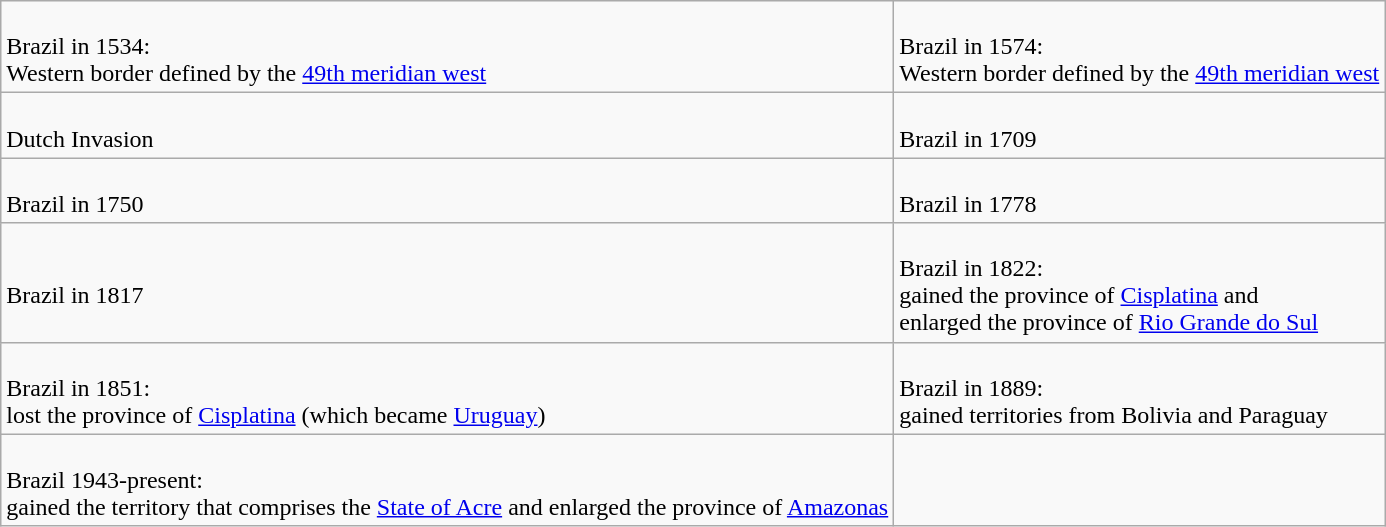<table class="wikitable">
<tr>
<td><br>Brazil in 1534:<br>Western border defined by the <a href='#'>49th meridian west</a></td>
<td><br>Brazil in 1574:<br>Western border defined by the <a href='#'>49th meridian west</a></td>
</tr>
<tr>
<td><br>Dutch Invasion</td>
<td><br>Brazil in 1709</td>
</tr>
<tr>
<td style="vertical-align: top;"><br>Brazil in 1750</td>
<td><br>Brazil in 1778</td>
</tr>
<tr>
<td><br>Brazil in 1817</td>
<td><br>Brazil in 1822:<br>gained the province of <a href='#'>Cisplatina</a> and<br> enlarged the province of <a href='#'>Rio Grande do Sul</a></td>
</tr>
<tr>
<td><br>Brazil in 1851:<br>lost the province of <a href='#'>Cisplatina</a> (which became <a href='#'>Uruguay</a>)</td>
<td><br>Brazil in 1889:<br>gained territories from Bolivia and Paraguay</td>
</tr>
<tr>
<td style="vertical-align: top;"><br>Brazil 1943-present:<br>gained the territory that comprises the <a href='#'>State of Acre</a> and enlarged the province of <a href='#'>Amazonas</a></td>
</tr>
</table>
